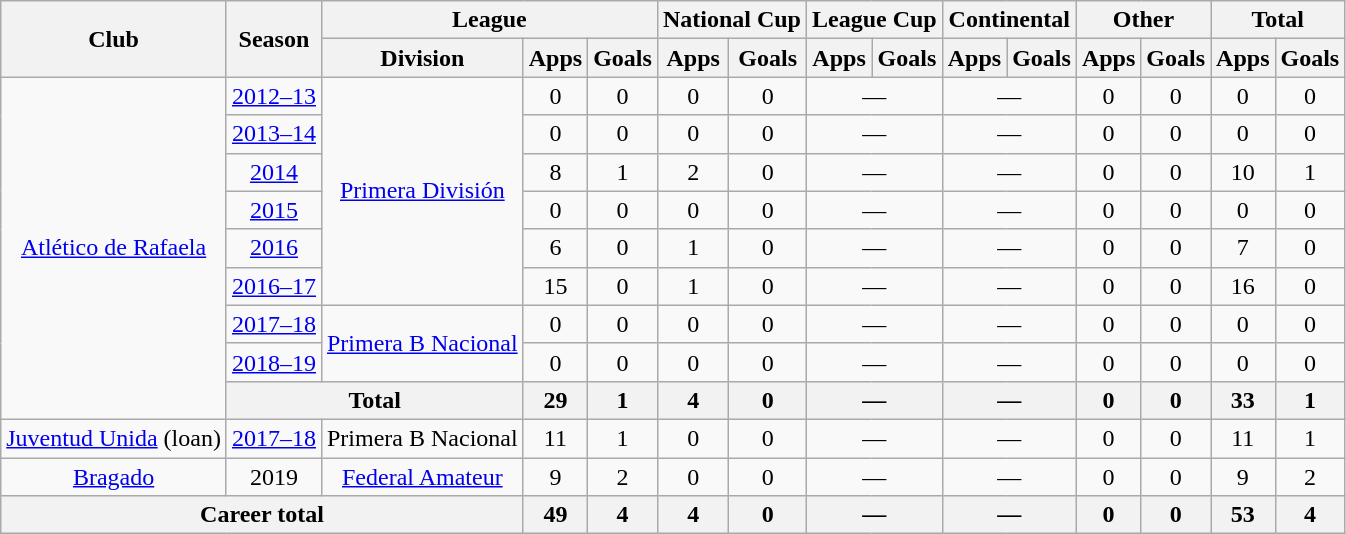<table class="wikitable" style="text-align:center">
<tr>
<th rowspan="2">Club</th>
<th rowspan="2">Season</th>
<th colspan="3">League</th>
<th colspan="2">National Cup</th>
<th colspan="2">League Cup</th>
<th colspan="2">Continental</th>
<th colspan="2">Other</th>
<th colspan="2">Total</th>
</tr>
<tr>
<th>Division</th>
<th>Apps</th>
<th>Goals</th>
<th>Apps</th>
<th>Goals</th>
<th>Apps</th>
<th>Goals</th>
<th>Apps</th>
<th>Goals</th>
<th>Apps</th>
<th>Goals</th>
<th>Apps</th>
<th>Goals</th>
</tr>
<tr>
<td rowspan="9"><a href='#'>Atlético de Rafaela</a></td>
<td><a href='#'>2012–13</a></td>
<td rowspan="6"><a href='#'>Primera División</a></td>
<td>0</td>
<td>0</td>
<td>0</td>
<td>0</td>
<td colspan="2">—</td>
<td colspan="2">—</td>
<td>0</td>
<td>0</td>
<td>0</td>
<td>0</td>
</tr>
<tr>
<td><a href='#'>2013–14</a></td>
<td>0</td>
<td>0</td>
<td>0</td>
<td>0</td>
<td colspan="2">—</td>
<td colspan="2">—</td>
<td>0</td>
<td>0</td>
<td>0</td>
<td>0</td>
</tr>
<tr>
<td><a href='#'>2014</a></td>
<td>8</td>
<td>1</td>
<td>2</td>
<td>0</td>
<td colspan="2">—</td>
<td colspan="2">—</td>
<td>0</td>
<td>0</td>
<td>10</td>
<td>1</td>
</tr>
<tr>
<td><a href='#'>2015</a></td>
<td>0</td>
<td>0</td>
<td>0</td>
<td>0</td>
<td colspan="2">—</td>
<td colspan="2">—</td>
<td>0</td>
<td>0</td>
<td>0</td>
<td>0</td>
</tr>
<tr>
<td><a href='#'>2016</a></td>
<td>6</td>
<td>0</td>
<td>1</td>
<td>0</td>
<td colspan="2">—</td>
<td colspan="2">—</td>
<td>0</td>
<td>0</td>
<td>7</td>
<td>0</td>
</tr>
<tr>
<td><a href='#'>2016–17</a></td>
<td>15</td>
<td>0</td>
<td>1</td>
<td>0</td>
<td colspan="2">—</td>
<td colspan="2">—</td>
<td>0</td>
<td>0</td>
<td>16</td>
<td>0</td>
</tr>
<tr>
<td><a href='#'>2017–18</a></td>
<td rowspan="2"><a href='#'>Primera B Nacional</a></td>
<td>0</td>
<td>0</td>
<td>0</td>
<td>0</td>
<td colspan="2">—</td>
<td colspan="2">—</td>
<td>0</td>
<td>0</td>
<td>0</td>
<td>0</td>
</tr>
<tr>
<td><a href='#'>2018–19</a></td>
<td>0</td>
<td>0</td>
<td>0</td>
<td>0</td>
<td colspan="2">—</td>
<td colspan="2">—</td>
<td>0</td>
<td>0</td>
<td>0</td>
<td>0</td>
</tr>
<tr>
<th colspan="2">Total</th>
<th>29</th>
<th>1</th>
<th>4</th>
<th>0</th>
<th colspan="2">—</th>
<th colspan="2">—</th>
<th>0</th>
<th>0</th>
<th>33</th>
<th>1</th>
</tr>
<tr>
<td><a href='#'>Juventud Unida</a> (loan)</td>
<td><a href='#'>2017–18</a></td>
<td>Primera B Nacional</td>
<td>11</td>
<td>1</td>
<td>0</td>
<td>0</td>
<td colspan="2">—</td>
<td colspan="2">—</td>
<td>0</td>
<td>0</td>
<td>11</td>
<td>1</td>
</tr>
<tr>
<td><a href='#'>Bragado</a></td>
<td>2019</td>
<td><a href='#'>Federal Amateur</a></td>
<td>9</td>
<td>2</td>
<td>0</td>
<td>0</td>
<td colspan="2">—</td>
<td colspan="2">—</td>
<td>0</td>
<td>0</td>
<td>9</td>
<td>2</td>
</tr>
<tr>
<th colspan="3">Career total</th>
<th>49</th>
<th>4</th>
<th>4</th>
<th>0</th>
<th colspan="2">—</th>
<th colspan="2">—</th>
<th>0</th>
<th>0</th>
<th>53</th>
<th>4</th>
</tr>
</table>
